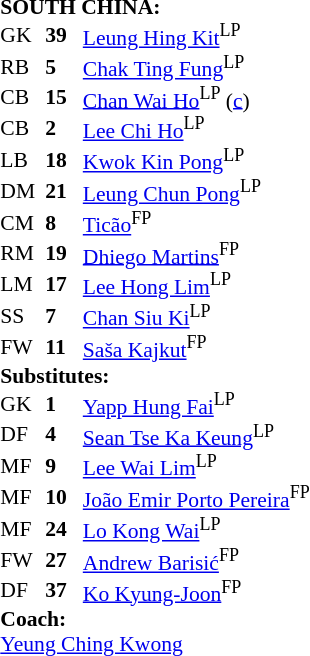<table style="font-size: 90%" cellspacing="0" cellpadding="0" align=center>
<tr>
<td colspan="4"><strong>SOUTH CHINA:</strong></td>
</tr>
<tr>
<th width="30"></th>
<th width="25"></th>
</tr>
<tr>
<td>GK</td>
<td><strong>39</strong></td>
<td> <a href='#'>Leung Hing Kit</a><sup>LP</sup></td>
<td></td>
<td></td>
</tr>
<tr>
<td>RB</td>
<td><strong>5</strong></td>
<td> <a href='#'>Chak Ting Fung</a><sup>LP</sup></td>
<td></td>
<td></td>
</tr>
<tr>
<td>CB</td>
<td><strong>15</strong></td>
<td> <a href='#'>Chan Wai Ho</a><sup>LP</sup> (<a href='#'>c</a>)</td>
<td></td>
<td></td>
</tr>
<tr>
<td>CB</td>
<td><strong>2</strong></td>
<td> <a href='#'>Lee Chi Ho</a><sup>LP</sup></td>
<td></td>
<td></td>
</tr>
<tr>
<td>LB</td>
<td><strong>18</strong></td>
<td> <a href='#'>Kwok Kin Pong</a><sup>LP</sup></td>
<td></td>
<td></td>
</tr>
<tr>
<td>DM</td>
<td><strong>21</strong></td>
<td> <a href='#'>Leung Chun Pong</a><sup>LP</sup></td>
<td></td>
<td></td>
</tr>
<tr>
<td>CM</td>
<td><strong>8</strong></td>
<td> <a href='#'>Ticão</a><sup>FP</sup></td>
<td></td>
<td></td>
</tr>
<tr>
<td>RM</td>
<td><strong>19</strong></td>
<td> <a href='#'>Dhiego Martins</a><sup>FP</sup></td>
<td></td>
<td></td>
</tr>
<tr>
<td>LM</td>
<td><strong>17</strong></td>
<td> <a href='#'>Lee Hong Lim</a><sup>LP</sup></td>
<td></td>
<td></td>
</tr>
<tr>
<td>SS</td>
<td><strong>7</strong></td>
<td> <a href='#'>Chan Siu Ki</a><sup>LP</sup></td>
<td></td>
<td></td>
</tr>
<tr>
<td>FW</td>
<td><strong>11</strong></td>
<td> <a href='#'>Saša Kajkut</a><sup>FP</sup></td>
<td></td>
<td></td>
</tr>
<tr>
<td colspan=4><strong>Substitutes:</strong></td>
</tr>
<tr>
<td>GK</td>
<td><strong>1</strong></td>
<td> <a href='#'>Yapp Hung Fai</a><sup>LP</sup></td>
<td></td>
<td></td>
</tr>
<tr>
<td>DF</td>
<td><strong>4</strong></td>
<td> <a href='#'>Sean Tse Ka Keung</a><sup>LP</sup></td>
<td></td>
<td></td>
</tr>
<tr>
<td>MF</td>
<td><strong>9</strong></td>
<td> <a href='#'>Lee Wai Lim</a><sup>LP</sup></td>
<td></td>
<td></td>
</tr>
<tr>
<td>MF</td>
<td><strong>10</strong></td>
<td> <a href='#'>João Emir Porto Pereira</a><sup>FP</sup></td>
<td></td>
<td></td>
</tr>
<tr>
<td>MF</td>
<td><strong>24</strong></td>
<td> <a href='#'>Lo Kong Wai</a><sup>LP</sup></td>
<td></td>
<td></td>
</tr>
<tr>
<td>FW</td>
<td><strong>27</strong></td>
<td> <a href='#'>Andrew Barisić</a><sup>FP</sup></td>
<td></td>
<td></td>
</tr>
<tr>
<td>DF</td>
<td><strong>37</strong></td>
<td> <a href='#'>Ko Kyung-Joon</a><sup>FP</sup></td>
<td></td>
<td></td>
</tr>
<tr>
<td colspan=4><strong>Coach:</strong></td>
</tr>
<tr>
<td colspan="4"> <a href='#'>Yeung Ching Kwong</a></td>
</tr>
<tr>
</tr>
</table>
